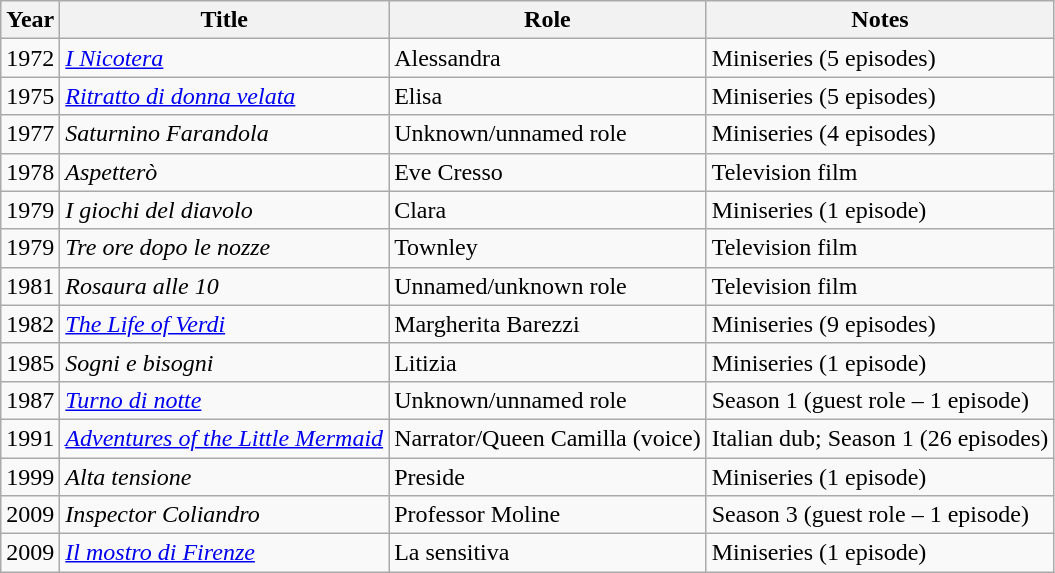<table class="wikitable plainrowheaders sortable">
<tr>
<th scope="col">Year</th>
<th scope="col">Title</th>
<th scope="col">Role</th>
<th class="unsortable">Notes</th>
</tr>
<tr>
<td>1972</td>
<td><em><a href='#'>I Nicotera</a></em></td>
<td>Alessandra</td>
<td>Miniseries (5 episodes)</td>
</tr>
<tr>
<td>1975</td>
<td><em><a href='#'>Ritratto di donna velata</a></em></td>
<td>Elisa</td>
<td>Miniseries (5 episodes)</td>
</tr>
<tr>
<td>1977</td>
<td><em>Saturnino Farandola</em></td>
<td>Unknown/unnamed role</td>
<td>Miniseries (4 episodes)</td>
</tr>
<tr>
<td>1978</td>
<td><em>Aspetterò</em></td>
<td>Eve Cresso</td>
<td>Television film</td>
</tr>
<tr>
<td>1979</td>
<td><em>I giochi del diavolo</em></td>
<td>Clara</td>
<td>Miniseries (1 episode)</td>
</tr>
<tr>
<td>1979</td>
<td><em>Tre ore dopo le nozze</em></td>
<td>Townley</td>
<td>Television film</td>
</tr>
<tr>
<td>1981</td>
<td><em>Rosaura alle 10</em></td>
<td>Unnamed/unknown role</td>
<td>Television film</td>
</tr>
<tr>
<td>1982</td>
<td><em><a href='#'>The Life of Verdi</a></em></td>
<td>Margherita Barezzi</td>
<td>Miniseries (9 episodes)</td>
</tr>
<tr>
<td>1985</td>
<td><em>Sogni e bisogni</em></td>
<td>Litizia</td>
<td>Miniseries (1 episode)</td>
</tr>
<tr>
<td>1987</td>
<td><em><a href='#'>Turno di notte</a></em></td>
<td>Unknown/unnamed role</td>
<td>Season 1 (guest role – 1 episode)</td>
</tr>
<tr>
<td>1991</td>
<td><em><a href='#'>Adventures of the Little Mermaid</a></em></td>
<td>Narrator/Queen Camilla (voice)</td>
<td>Italian dub; Season 1 (26 episodes)</td>
</tr>
<tr>
<td>1999</td>
<td><em>Alta tensione</em></td>
<td>Preside</td>
<td>Miniseries (1 episode)</td>
</tr>
<tr>
<td>2009</td>
<td><em>Inspector Coliandro</em></td>
<td>Professor Moline</td>
<td>Season 3 (guest role – 1 episode)</td>
</tr>
<tr>
<td>2009</td>
<td><em><a href='#'>Il mostro di Firenze</a></em></td>
<td>La sensitiva</td>
<td>Miniseries (1 episode)</td>
</tr>
</table>
